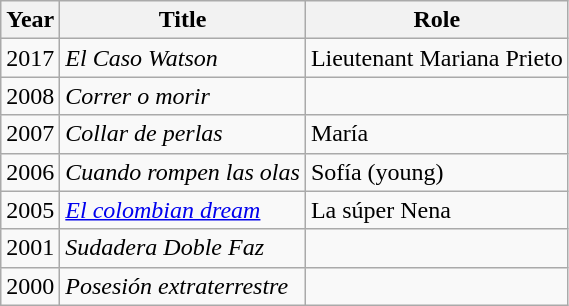<table class="wikitable">
<tr>
<th>Year</th>
<th>Title</th>
<th>Role</th>
</tr>
<tr>
<td>2017</td>
<td><em>El Caso Watson</em></td>
<td>Lieutenant Mariana Prieto</td>
</tr>
<tr>
<td>2008</td>
<td><em>Correr o morir</em></td>
<td></td>
</tr>
<tr>
<td>2007</td>
<td><em>Collar de perlas</em></td>
<td>María</td>
</tr>
<tr>
<td>2006</td>
<td><em>Cuando rompen las olas</em></td>
<td>Sofía (young)</td>
</tr>
<tr>
<td>2005</td>
<td><em><a href='#'>El colombian dream</a></em></td>
<td>La súper Nena</td>
</tr>
<tr>
<td>2001</td>
<td><em>Sudadera Doble Faz</em></td>
<td></td>
</tr>
<tr>
<td>2000</td>
<td><em>Posesión extraterrestre</em></td>
<td></td>
</tr>
</table>
